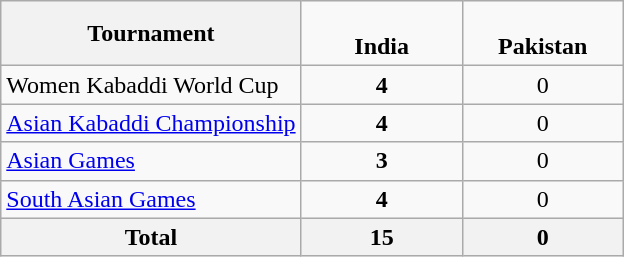<table class="wikitable" " style="text-align:center">
<tr>
<th>Tournament</th>
<td style="width:100px;" style="background-color:#0044AA"><span><br><strong>India</strong> </span></td>
<td style="width:100px;"style="background-color:green"><span><br><strong>Pakistan</strong> </span></td>
</tr>
<tr>
<td style="text-align:left">Women Kabaddi World Cup</td>
<td><strong>4</strong></td>
<td>0</td>
</tr>
<tr>
<td style="text-align:left"><a href='#'>Asian Kabaddi Championship</a></td>
<td><strong>4</strong></td>
<td>0</td>
</tr>
<tr>
<td style="text-align:left"><a href='#'>Asian Games</a></td>
<td><strong>3</strong></td>
<td>0</td>
</tr>
<tr>
<td style="text-align:left"><a href='#'>South Asian Games</a></td>
<td><strong>4</strong></td>
<td>0</td>
</tr>
<tr>
<th>Total</th>
<th>15</th>
<th>0</th>
</tr>
</table>
